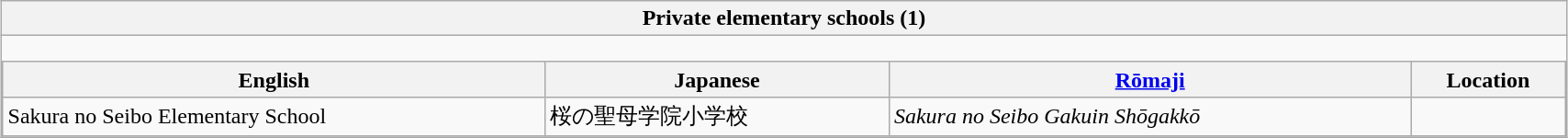<table class="wikitable" style="margin: 1em auto 1em auto; width:90%;">
<tr>
<th>Private elementary schools (1)</th>
</tr>
<tr>
<td style="padding:0; border:none;"><br><table class="wikitable sortable" style="margin:0; width:100%;">
<tr>
<th>English</th>
<th>Japanese</th>
<th><a href='#'>Rōmaji</a></th>
<th>Location</th>
</tr>
<tr>
<td>Sakura no Seibo Elementary School</td>
<td>桜の聖母学院小学校</td>
<td><em>Sakura no Seibo Gakuin Shōgakkō</em></td>
<td></td>
</tr>
</table>
</td>
</tr>
</table>
